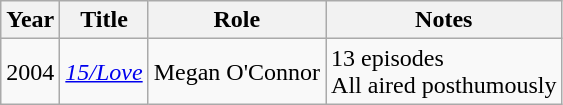<table class="wikitable sortable">
<tr>
<th>Year</th>
<th>Title</th>
<th>Role</th>
<th>Notes</th>
</tr>
<tr>
<td>2004</td>
<td><em><a href='#'>15/Love</a></em></td>
<td>Megan O'Connor</td>
<td>13 episodes<br>All aired posthumously</td>
</tr>
</table>
